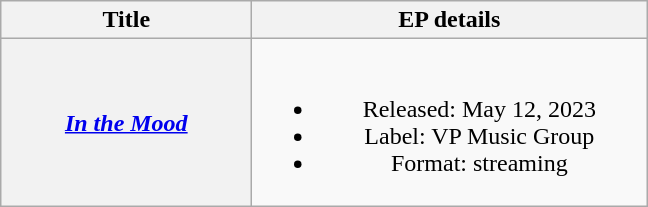<table class="wikitable plainrowheaders" style="text-align:center;">
<tr>
<th scope="col" style="width:10em;">Title</th>
<th scope="col" style="width:16em;">EP details</th>
</tr>
<tr>
<th scope="row"><em><a href='#'>In the Mood</a></em></th>
<td><br><ul><li>Released: May 12, 2023</li><li>Label: VP Music Group</li><li>Format: streaming</li></ul></td>
</tr>
</table>
